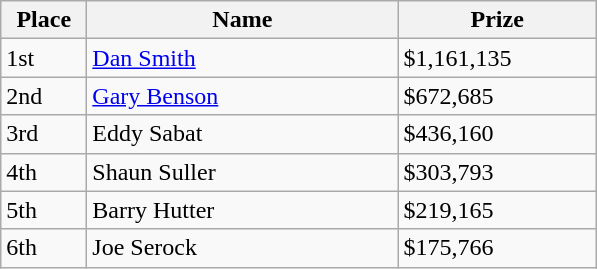<table class="wikitable">
<tr>
<th style="width:50px;">Place</th>
<th style="width:200px;">Name</th>
<th style="width:125px;">Prize</th>
</tr>
<tr>
<td>1st</td>
<td> <a href='#'>Dan Smith</a></td>
<td>$1,161,135</td>
</tr>
<tr>
<td>2nd</td>
<td> <a href='#'>Gary Benson</a></td>
<td>$672,685</td>
</tr>
<tr>
<td>3rd</td>
<td> Eddy Sabat</td>
<td>$436,160</td>
</tr>
<tr>
<td>4th</td>
<td> Shaun Suller</td>
<td>$303,793</td>
</tr>
<tr>
<td>5th</td>
<td> Barry Hutter</td>
<td>$219,165</td>
</tr>
<tr>
<td>6th</td>
<td> Joe Serock</td>
<td>$175,766</td>
</tr>
</table>
